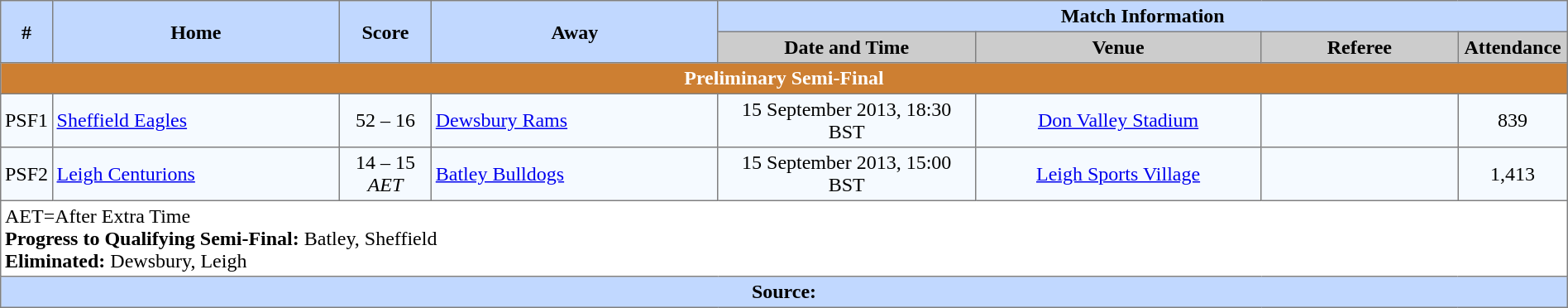<table border=1 style="border-collapse:collapse; text-align:center;" cellpadding=3 cellspacing=0 width=100%>
<tr bgcolor=#C1D8FF>
<th rowspan=2>#</th>
<th rowspan=2 width=19%>Home</th>
<th rowspan=2 width=6%>Score</th>
<th rowspan=2 width=19%>Away</th>
<th colspan=6>Match Information</th>
</tr>
<tr bgcolor=#CCCCCC>
<th width=17%>Date and Time</th>
<th width=19%>Venue</th>
<th width=13%>Referee</th>
<th width=7%>Attendance</th>
</tr>
<tr>
<td style="background:#CD7F32; color:white" align=center colspan=9><strong>Preliminary Semi-Final</strong></td>
</tr>
<tr bgcolor=#F5FAFF>
<td>PSF1</td>
<td align=left> <a href='#'>Sheffield Eagles</a></td>
<td>52 – 16</td>
<td align=left> <a href='#'>Dewsbury Rams</a></td>
<td>15 September 2013, 18:30 BST</td>
<td><a href='#'>Don Valley Stadium</a></td>
<td></td>
<td>839</td>
</tr>
<tr bgcolor=#F5FAFF>
<td>PSF2</td>
<td align=left> <a href='#'>Leigh Centurions</a></td>
<td>14 – 15 <em>AET</em></td>
<td align=left> <a href='#'>Batley Bulldogs</a></td>
<td>15 September 2013, 15:00 BST</td>
<td><a href='#'>Leigh Sports Village</a></td>
<td></td>
<td>1,413</td>
</tr>
<tr>
<td colspan="8" align="left">AET=After Extra Time<br><strong>Progress to Qualifying Semi-Final:</strong> Batley, Sheffield <br><strong>Eliminated:</strong> Dewsbury, Leigh</td>
</tr>
<tr bgcolor=#C1D8FF>
<th colspan="10">Source:</th>
</tr>
</table>
